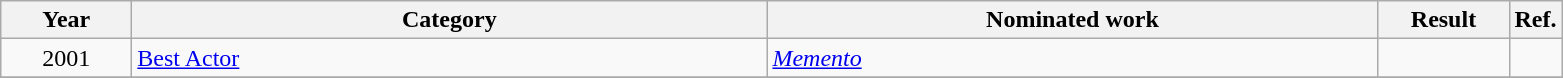<table class=wikitable>
<tr>
<th scope="col" style="width:5em;">Year</th>
<th scope="col" style="width:26em;">Category</th>
<th scope="col" style="width:25em;">Nominated work</th>
<th scope="col" style="width:5em;">Result</th>
<th>Ref.</th>
</tr>
<tr>
<td style="text-align:center;">2001</td>
<td><a href='#'>Best Actor</a></td>
<td><em><a href='#'>Memento</a></em></td>
<td></td>
<td></td>
</tr>
<tr>
</tr>
</table>
